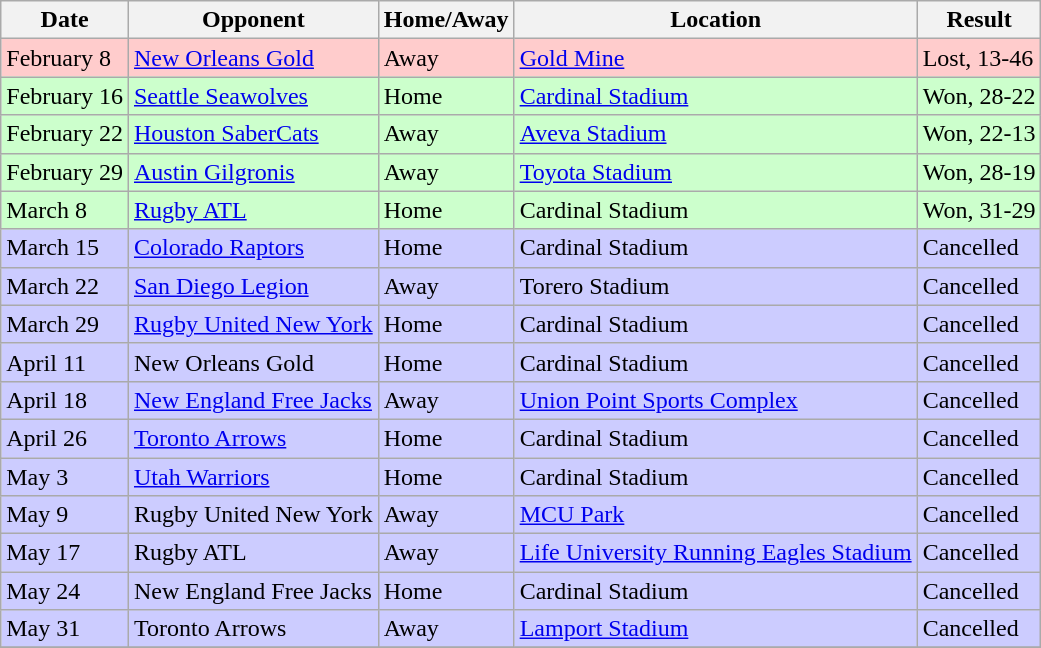<table class="wikitable">
<tr>
<th>Date</th>
<th>Opponent</th>
<th>Home/Away</th>
<th>Location</th>
<th>Result</th>
</tr>
<tr bgcolor="#FFCCCC">
<td>February 8</td>
<td><a href='#'>New Orleans Gold</a></td>
<td>Away</td>
<td><a href='#'>Gold Mine</a></td>
<td>Lost, 13-46</td>
</tr>
<tr bgcolor="#CCFFCC">
<td>February 16</td>
<td><a href='#'>Seattle Seawolves</a></td>
<td>Home</td>
<td><a href='#'>Cardinal Stadium</a></td>
<td>Won, 28-22</td>
</tr>
<tr bgcolor="#CCFFCC">
<td>February 22</td>
<td><a href='#'>Houston SaberCats</a></td>
<td>Away</td>
<td><a href='#'>Aveva Stadium</a></td>
<td>Won, 22-13</td>
</tr>
<tr bgcolor="#CCFFCC">
<td>February 29</td>
<td><a href='#'>Austin Gilgronis</a></td>
<td>Away</td>
<td><a href='#'>Toyota Stadium</a></td>
<td>Won, 28-19</td>
</tr>
<tr bgcolor="#CCFFCC">
<td>March 8</td>
<td><a href='#'>Rugby ATL</a></td>
<td>Home</td>
<td>Cardinal Stadium</td>
<td>Won, 31-29</td>
</tr>
<tr bgcolor="#CCCCFF">
<td>March 15</td>
<td><a href='#'>Colorado Raptors</a></td>
<td>Home</td>
<td>Cardinal Stadium</td>
<td>Cancelled</td>
</tr>
<tr bgcolor="#CCCCFF">
<td>March 22</td>
<td><a href='#'>San Diego Legion</a></td>
<td>Away</td>
<td>Torero Stadium</td>
<td>Cancelled</td>
</tr>
<tr bgcolor="#CCCCFF">
<td>March 29</td>
<td><a href='#'>Rugby United New York</a></td>
<td>Home</td>
<td>Cardinal Stadium</td>
<td>Cancelled</td>
</tr>
<tr bgcolor="#CCCCFF">
<td>April 11</td>
<td>New Orleans Gold</td>
<td>Home</td>
<td>Cardinal Stadium</td>
<td>Cancelled</td>
</tr>
<tr bgcolor="#CCCCFF">
<td>April 18</td>
<td><a href='#'>New England Free Jacks</a></td>
<td>Away</td>
<td><a href='#'>Union Point Sports Complex</a></td>
<td>Cancelled</td>
</tr>
<tr bgcolor="#CCCCFF">
<td>April 26</td>
<td><a href='#'>Toronto Arrows</a></td>
<td>Home</td>
<td>Cardinal Stadium</td>
<td>Cancelled</td>
</tr>
<tr bgcolor="#CCCCFF">
<td>May 3</td>
<td><a href='#'>Utah Warriors</a></td>
<td>Home</td>
<td>Cardinal Stadium</td>
<td>Cancelled</td>
</tr>
<tr bgcolor="#CCCCFF">
<td>May 9</td>
<td>Rugby United New York</td>
<td>Away</td>
<td><a href='#'>MCU Park</a></td>
<td>Cancelled</td>
</tr>
<tr bgcolor="#CCCCFF">
<td>May 17</td>
<td>Rugby ATL</td>
<td>Away</td>
<td><a href='#'>Life University Running Eagles Stadium</a></td>
<td>Cancelled</td>
</tr>
<tr bgcolor="#CCCCFF">
<td>May 24</td>
<td>New England Free Jacks</td>
<td>Home</td>
<td>Cardinal Stadium</td>
<td>Cancelled</td>
</tr>
<tr bgcolor="#CCCCFF">
<td>May 31</td>
<td>Toronto Arrows</td>
<td>Away</td>
<td><a href='#'>Lamport Stadium</a></td>
<td>Cancelled</td>
</tr>
<tr>
</tr>
</table>
